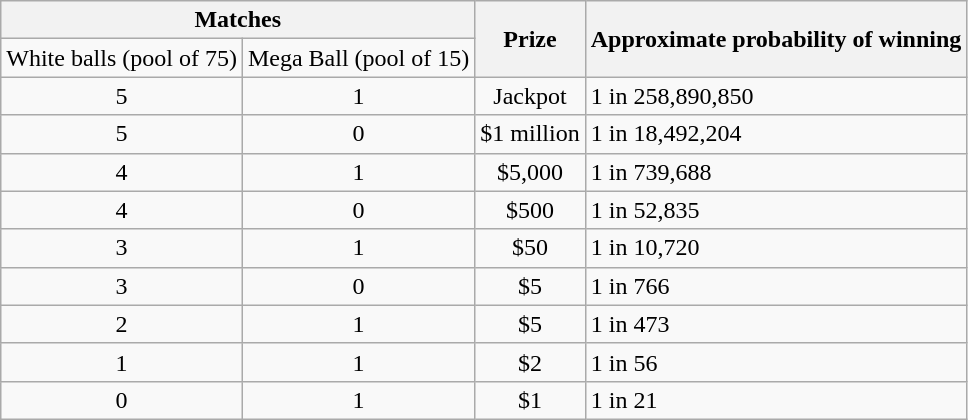<table cellspacing=3; class="wikitable">
<tr>
<th colspan=2>Matches</th>
<th rowspan=2>Prize</th>
<th rowspan=2>Approximate probability of winning</th>
</tr>
<tr>
<td>White balls (pool of 75)</td>
<td>Mega Ball (pool of 15)</td>
</tr>
<tr>
<td style="text-align:center;">5</td>
<td style="text-align:center;">1</td>
<td style="text-align:center;">Jackpot</td>
<td>1 in 258,890,850</td>
</tr>
<tr>
<td style="text-align:center;">5</td>
<td style="text-align:center;">0</td>
<td style="text-align:center;">$1 million</td>
<td>1 in 18,492,204</td>
</tr>
<tr>
<td style="text-align:center;">4</td>
<td style="text-align:center;">1</td>
<td style="text-align:center;">$5,000</td>
<td>1 in 739,688</td>
</tr>
<tr>
<td style="text-align:center;">4</td>
<td style="text-align:center;">0</td>
<td style="text-align:center;">$500</td>
<td>1 in 52,835</td>
</tr>
<tr>
<td style="text-align:center;">3</td>
<td style="text-align:center;">1</td>
<td style="text-align:center;">$50</td>
<td>1 in 10,720</td>
</tr>
<tr>
<td style="text-align:center;">3</td>
<td style="text-align:center;">0</td>
<td style="text-align:center;">$5</td>
<td>1 in 766</td>
</tr>
<tr>
<td style="text-align:center;">2</td>
<td style="text-align:center;">1</td>
<td style="text-align:center;">$5</td>
<td>1 in 473</td>
</tr>
<tr>
<td style="text-align:center;">1</td>
<td style="text-align:center;">1</td>
<td style="text-align:center;">$2</td>
<td>1 in 56</td>
</tr>
<tr>
<td style="text-align:center;">0</td>
<td style="text-align:center;">1</td>
<td style="text-align:center;">$1</td>
<td>1 in 21</td>
</tr>
</table>
